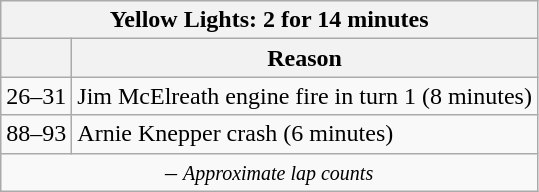<table class="wikitable">
<tr>
<th colspan=2>Yellow Lights: 2 for 14 minutes</th>
</tr>
<tr>
<th></th>
<th>Reason</th>
</tr>
<tr>
<td>26–31</td>
<td>Jim McElreath engine fire in turn 1 (8 minutes)</td>
</tr>
<tr>
<td>88–93</td>
<td>Arnie Knepper crash (6 minutes)</td>
</tr>
<tr>
<td colspan=2 align=center> – <em><small>Approximate lap counts</small></em></td>
</tr>
</table>
